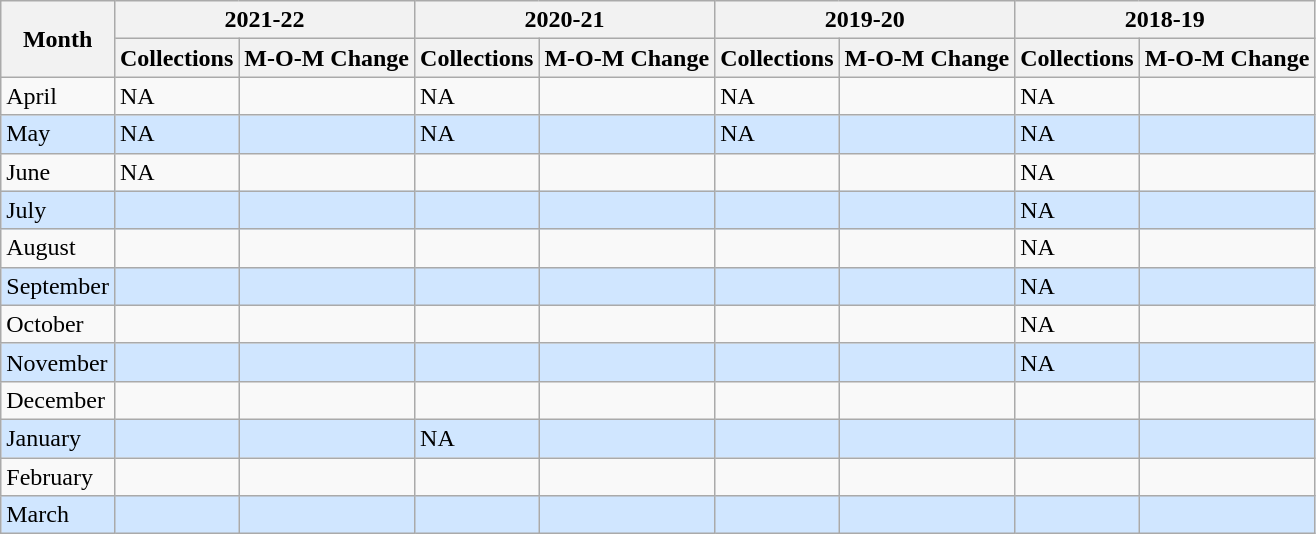<table class="wikitable sortable">
<tr>
<th rowspan="2">Month</th>
<th colspan=2>2021-22</th>
<th colspan=2>2020-21</th>
<th colspan=2>2019-20</th>
<th colspan=2>2018-19</th>
</tr>
<tr>
<th>Collections</th>
<th>M-O-M Change</th>
<th>Collections</th>
<th>M-O-M Change</th>
<th>Collections</th>
<th>M-O-M Change</th>
<th>Collections</th>
<th>M-O-M Change</th>
</tr>
<tr>
<td>April</td>
<td>NA</td>
<td></td>
<td>NA</td>
<td></td>
<td>NA</td>
<td></td>
<td>NA</td>
<td></td>
</tr>
<tr style="background:#D0E6FF">
<td>May</td>
<td>NA</td>
<td></td>
<td>NA</td>
<td></td>
<td>NA</td>
<td></td>
<td>NA</td>
<td></td>
</tr>
<tr>
<td>June</td>
<td>NA</td>
<td></td>
<td></td>
<td></td>
<td></td>
<td></td>
<td>NA</td>
<td></td>
</tr>
<tr style="background:#D0E6FF">
<td>July</td>
<td></td>
<td></td>
<td></td>
<td></td>
<td></td>
<td></td>
<td>NA</td>
<td></td>
</tr>
<tr>
<td>August</td>
<td></td>
<td></td>
<td></td>
<td></td>
<td></td>
<td></td>
<td>NA</td>
<td></td>
</tr>
<tr style="background:#D0E6FF">
<td>September</td>
<td></td>
<td></td>
<td></td>
<td></td>
<td></td>
<td></td>
<td>NA</td>
<td></td>
</tr>
<tr>
<td>October</td>
<td></td>
<td></td>
<td></td>
<td></td>
<td></td>
<td></td>
<td>NA</td>
<td></td>
</tr>
<tr style="background:#D0E6FF">
<td>November</td>
<td></td>
<td></td>
<td></td>
<td></td>
<td></td>
<td></td>
<td>NA</td>
<td></td>
</tr>
<tr>
<td>December</td>
<td></td>
<td></td>
<td></td>
<td></td>
<td></td>
<td></td>
<td></td>
<td></td>
</tr>
<tr style="background:#D0E6FF">
<td>January</td>
<td></td>
<td></td>
<td>NA</td>
<td></td>
<td></td>
<td></td>
<td></td>
<td></td>
</tr>
<tr>
<td>February</td>
<td></td>
<td></td>
<td></td>
<td></td>
<td></td>
<td></td>
<td></td>
<td></td>
</tr>
<tr style="background:#D0E6FF">
<td>March</td>
<td></td>
<td></td>
<td></td>
<td></td>
<td></td>
<td></td>
<td></td>
<td></td>
</tr>
</table>
